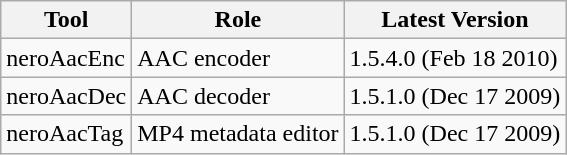<table class="wikitable">
<tr>
<th>Tool</th>
<th>Role</th>
<th>Latest Version</th>
</tr>
<tr>
<td>neroAacEnc</td>
<td>AAC encoder</td>
<td>1.5.4.0 (Feb 18 2010)</td>
</tr>
<tr>
<td>neroAacDec</td>
<td>AAC decoder</td>
<td>1.5.1.0 (Dec 17 2009)</td>
</tr>
<tr>
<td>neroAacTag</td>
<td>MP4 metadata editor</td>
<td>1.5.1.0 (Dec 17 2009)</td>
</tr>
</table>
